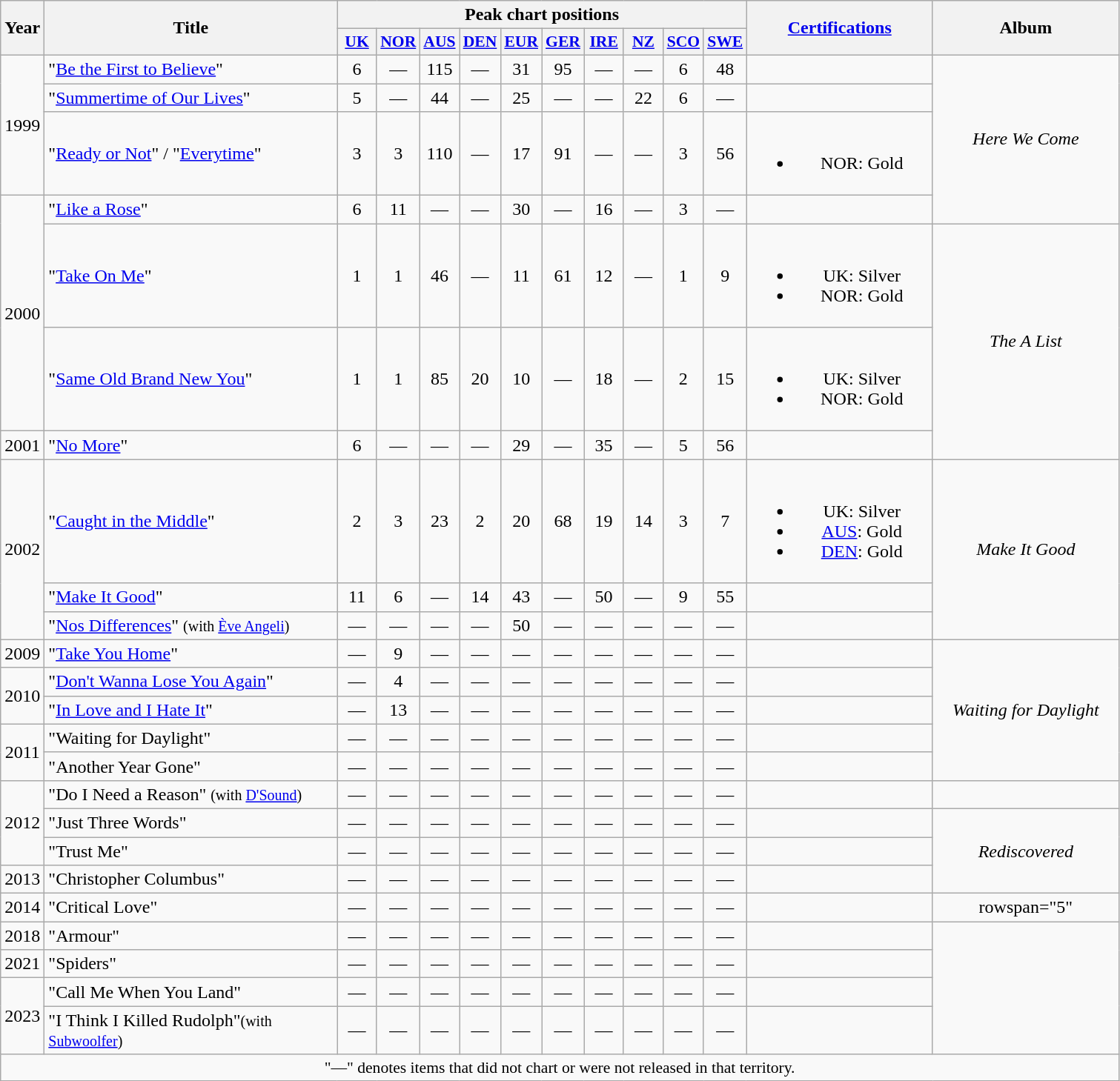<table class="wikitable" style="text-align:center;">
<tr>
<th rowspan="2" style="width:2em;">Year</th>
<th rowspan="2" style="width:16em;">Title</th>
<th colspan="10">Peak chart positions</th>
<th rowspan="2" style="width:10em;"><a href='#'>Certifications</a></th>
<th rowspan="2" style="width:10em;">Album</th>
</tr>
<tr>
<th style="width:2em;font-size:90%;"><a href='#'>UK</a><br></th>
<th style="width:2em;font-size:90%;"><a href='#'>NOR</a><br></th>
<th style="width:2em;font-size:90%;"><a href='#'>AUS</a><br></th>
<th style="width:2em;font-size:90%;"><a href='#'>DEN</a><br></th>
<th style="width:2em;font-size:90%;"><a href='#'>EUR</a><br></th>
<th style="width:2em;font-size:90%;"><a href='#'>GER</a><br></th>
<th style="width:2em;font-size:90%;"><a href='#'>IRE</a><br></th>
<th style="width:2em;font-size:90%;"><a href='#'>NZ</a><br></th>
<th style="width:2em;font-size:90%;"><a href='#'>SCO</a><br></th>
<th style="width:2em;font-size:90%;"><a href='#'>SWE</a><br></th>
</tr>
<tr>
<td rowspan="3">1999</td>
<td style="text-align:left;">"<a href='#'>Be the First to Believe</a>"</td>
<td>6</td>
<td>—</td>
<td>115</td>
<td>—</td>
<td>31</td>
<td>95</td>
<td>—</td>
<td>—</td>
<td>6</td>
<td>48</td>
<td></td>
<td rowspan="4"><em>Here We Come</em></td>
</tr>
<tr>
<td style="text-align:left;">"<a href='#'>Summertime of Our Lives</a>"</td>
<td>5</td>
<td>—</td>
<td>44</td>
<td>—</td>
<td>25</td>
<td>—</td>
<td>—</td>
<td>22</td>
<td>6</td>
<td>—</td>
<td></td>
</tr>
<tr>
<td style="text-align:left;">"<a href='#'>Ready or Not</a>" / "<a href='#'>Everytime</a>"</td>
<td>3</td>
<td>3</td>
<td>110</td>
<td>—</td>
<td>17</td>
<td>91</td>
<td>—</td>
<td>—</td>
<td>3</td>
<td>56</td>
<td><br><ul><li>NOR: Gold</li></ul></td>
</tr>
<tr>
<td rowspan="3">2000</td>
<td style="text-align:left;">"<a href='#'>Like a Rose</a>"</td>
<td>6</td>
<td>11</td>
<td>—</td>
<td>—</td>
<td>30</td>
<td>—</td>
<td>16</td>
<td>—</td>
<td>3</td>
<td>—</td>
<td></td>
</tr>
<tr>
<td style="text-align:left;">"<a href='#'>Take On Me</a>"</td>
<td>1</td>
<td>1</td>
<td>46</td>
<td>—</td>
<td>11</td>
<td>61</td>
<td>12</td>
<td>—</td>
<td>1</td>
<td>9</td>
<td><br><ul><li>UK: Silver</li><li>NOR: Gold</li></ul></td>
<td rowspan="3"><em>The A List</em></td>
</tr>
<tr>
<td style="text-align:left;">"<a href='#'>Same Old Brand New You</a>"</td>
<td>1</td>
<td>1</td>
<td>85</td>
<td>20</td>
<td>10</td>
<td>—</td>
<td>18</td>
<td>—</td>
<td>2</td>
<td>15</td>
<td><br><ul><li>UK: Silver</li><li>NOR: Gold</li></ul></td>
</tr>
<tr>
<td>2001</td>
<td style="text-align:left;">"<a href='#'>No More</a>"</td>
<td>6</td>
<td>—</td>
<td>—</td>
<td>—</td>
<td>29</td>
<td>—</td>
<td>35</td>
<td>—</td>
<td>5</td>
<td>56</td>
<td></td>
</tr>
<tr>
<td rowspan="3">2002</td>
<td style="text-align:left;">"<a href='#'>Caught in the Middle</a>"</td>
<td>2</td>
<td>3</td>
<td>23</td>
<td>2</td>
<td>20</td>
<td>68</td>
<td>19</td>
<td>14</td>
<td>3</td>
<td>7</td>
<td><br><ul><li>UK: Silver</li><li><a href='#'>AUS</a>: Gold</li><li><a href='#'>DEN</a>: Gold</li></ul></td>
<td rowspan="3"><em>Make It Good</em></td>
</tr>
<tr>
<td style="text-align:left;">"<a href='#'>Make It Good</a>"</td>
<td>11</td>
<td>6</td>
<td>—</td>
<td>14</td>
<td>43</td>
<td>—</td>
<td>50</td>
<td>—</td>
<td>9</td>
<td>55</td>
<td></td>
</tr>
<tr>
<td style="text-align:left;">"<a href='#'>Nos Differences</a>" <small>(with <a href='#'>Ève Angeli</a>)</small></td>
<td>—</td>
<td>—</td>
<td>—</td>
<td>—</td>
<td>50</td>
<td>—</td>
<td>—</td>
<td>—</td>
<td>—</td>
<td>—</td>
<td></td>
</tr>
<tr>
<td>2009</td>
<td style="text-align:left;">"<a href='#'>Take You Home</a>"</td>
<td>—</td>
<td>9</td>
<td>—</td>
<td>—</td>
<td>—</td>
<td>—</td>
<td>—</td>
<td>—</td>
<td>—</td>
<td>—</td>
<td></td>
<td rowspan="5"><em>Waiting for Daylight</em></td>
</tr>
<tr>
<td rowspan="2">2010</td>
<td style="text-align:left;">"<a href='#'>Don't Wanna Lose You Again</a>"</td>
<td>—</td>
<td>4</td>
<td>—</td>
<td>—</td>
<td>—</td>
<td>—</td>
<td>—</td>
<td>—</td>
<td>—</td>
<td>—</td>
<td></td>
</tr>
<tr>
<td style="text-align:left;">"<a href='#'>In Love and I Hate It</a>"</td>
<td>—</td>
<td>13</td>
<td>—</td>
<td>—</td>
<td>—</td>
<td>—</td>
<td>—</td>
<td>—</td>
<td>—</td>
<td>—</td>
<td></td>
</tr>
<tr>
<td rowspan="2">2011</td>
<td style="text-align:left;">"Waiting for Daylight"</td>
<td>—</td>
<td>—</td>
<td>—</td>
<td>—</td>
<td>—</td>
<td>—</td>
<td>—</td>
<td>—</td>
<td>—</td>
<td>—</td>
<td></td>
</tr>
<tr>
<td style="text-align:left;">"Another Year Gone"</td>
<td>—</td>
<td>—</td>
<td>—</td>
<td>—</td>
<td>—</td>
<td>—</td>
<td>—</td>
<td>—</td>
<td>—</td>
<td>—</td>
<td></td>
</tr>
<tr>
<td rowspan="3">2012</td>
<td style="text-align:left;">"Do I Need a Reason" <small>(with <a href='#'>D'Sound</a>)</small></td>
<td>—</td>
<td>—</td>
<td>—</td>
<td>—</td>
<td>—</td>
<td>—</td>
<td>—</td>
<td>—</td>
<td>—</td>
<td>—</td>
<td></td>
<td></td>
</tr>
<tr>
<td style="text-align:left;">"Just Three Words"</td>
<td>—</td>
<td>—</td>
<td>—</td>
<td>—</td>
<td>—</td>
<td>—</td>
<td>—</td>
<td>—</td>
<td>—</td>
<td>—</td>
<td></td>
<td rowspan="3"><em>Rediscovered</em></td>
</tr>
<tr>
<td style="text-align:left;">"Trust Me"</td>
<td>—</td>
<td>—</td>
<td>—</td>
<td>—</td>
<td>—</td>
<td>—</td>
<td>—</td>
<td>—</td>
<td>—</td>
<td>—</td>
<td></td>
</tr>
<tr>
<td>2013</td>
<td style="text-align:left;">"Christopher Columbus"</td>
<td>—</td>
<td>—</td>
<td>—</td>
<td>—</td>
<td>—</td>
<td>—</td>
<td>—</td>
<td>—</td>
<td>—</td>
<td>—</td>
<td></td>
</tr>
<tr>
<td>2014</td>
<td style="text-align:left;">"Critical Love"</td>
<td>—</td>
<td>—</td>
<td>—</td>
<td>—</td>
<td>—</td>
<td>—</td>
<td>—</td>
<td>—</td>
<td>—</td>
<td>—</td>
<td></td>
<td>rowspan="5" </td>
</tr>
<tr>
<td>2018</td>
<td style="text-align:left;">"Armour"</td>
<td>—</td>
<td>—</td>
<td>—</td>
<td>—</td>
<td>—</td>
<td>—</td>
<td>—</td>
<td>—</td>
<td>—</td>
<td>—</td>
<td></td>
</tr>
<tr>
<td>2021</td>
<td style="text-align:left;">"Spiders"  </td>
<td>—</td>
<td>—</td>
<td>—</td>
<td>—</td>
<td>—</td>
<td>—</td>
<td>—</td>
<td>—</td>
<td>—</td>
<td>—</td>
<td></td>
</tr>
<tr>
<td rowspan="2">2023</td>
<td style="text-align:left;">"Call Me When You Land"</td>
<td>—</td>
<td>—</td>
<td>—</td>
<td>—</td>
<td>—</td>
<td>—</td>
<td>—</td>
<td>—</td>
<td>—</td>
<td>—</td>
<td></td>
</tr>
<tr>
<td style="text-align:left;">"I Think I Killed Rudolph"<small>(with <a href='#'>Subwoolfer</a>)</small></td>
<td>—</td>
<td>—</td>
<td>—</td>
<td>—</td>
<td>—</td>
<td>—</td>
<td>—</td>
<td>—</td>
<td>—</td>
<td>—</td>
<td></td>
</tr>
<tr>
<td colspan="15" style="font-size:90%">"—" denotes items that did not chart or were not released in that territory.</td>
</tr>
</table>
